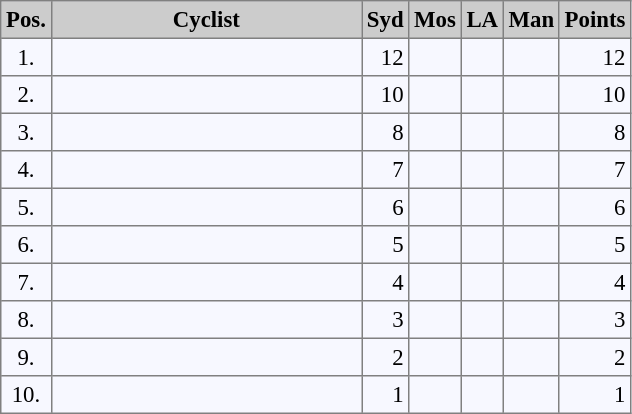<table bgcolor="#f7f8ff" cellpadding="3" cellspacing="0" border="1" style="font-size: 95%; border: gray solid 1px; border-collapse: collapse;">
<tr bgcolor="#CCCCCC">
<td align="center" width="10"><strong>Pos.</strong></td>
<td align="center" width="200"><strong>Cyclist</strong></td>
<td align="center" width="20"><strong>Syd</strong></td>
<td align="center" width="20"><strong>Mos</strong></td>
<td align="center" width="20"><strong>LA</strong></td>
<td align="center" width="20"><strong>Man</strong></td>
<td align="center" width="20"><strong>Points</strong></td>
</tr>
<tr align="left">
<td align="center">1.</td>
<td></td>
<td align="right">12</td>
<td align="right"></td>
<td align="right"></td>
<td align="right"></td>
<td align="right">12</td>
</tr>
<tr align="left">
<td align="center">2.</td>
<td></td>
<td align="right">10</td>
<td align="right"></td>
<td align="right"></td>
<td align="right"></td>
<td align="right">10</td>
</tr>
<tr align="left">
<td align="center">3.</td>
<td></td>
<td align="right">8</td>
<td align="right"></td>
<td align="right"></td>
<td align="right"></td>
<td align="right">8</td>
</tr>
<tr align="left">
<td align="center">4.</td>
<td></td>
<td align="right">7</td>
<td align="right"></td>
<td align="right"></td>
<td align="right"></td>
<td align="right">7</td>
</tr>
<tr align="left">
<td align="center">5.</td>
<td></td>
<td align="right">6</td>
<td align="right"></td>
<td align="right"></td>
<td align="right"></td>
<td align="right">6</td>
</tr>
<tr align="left">
<td align="center">6.</td>
<td></td>
<td align="right">5</td>
<td align="right"></td>
<td align="right"></td>
<td align="right"></td>
<td align="right">5</td>
</tr>
<tr align="left">
<td align="center">7.</td>
<td></td>
<td align="right">4</td>
<td align="right"></td>
<td align="right"></td>
<td align="right"></td>
<td align="right">4</td>
</tr>
<tr align="left">
<td align="center">8.</td>
<td></td>
<td align="right">3</td>
<td align="right"></td>
<td align="right"></td>
<td align="right"></td>
<td align="right">3</td>
</tr>
<tr align="left">
<td align="center">9.</td>
<td></td>
<td align="right">2</td>
<td align="right"></td>
<td align="right"></td>
<td align="right"></td>
<td align="right">2</td>
</tr>
<tr align="left">
<td align="center">10.</td>
<td></td>
<td align="right">1</td>
<td align="right"></td>
<td align="right"></td>
<td align="right"></td>
<td align="right">1</td>
</tr>
</table>
